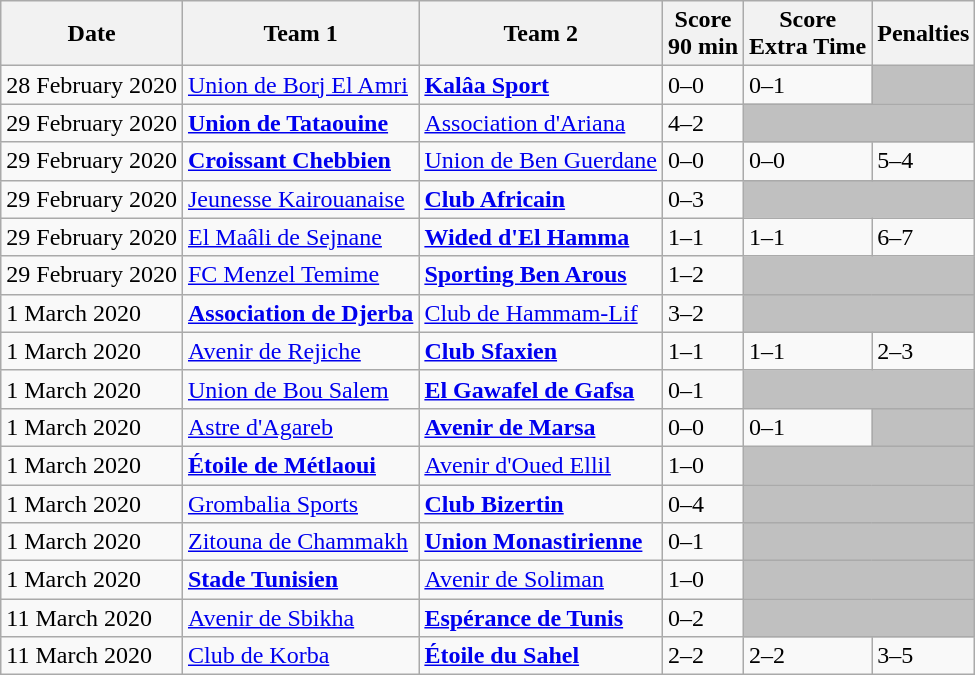<table class="wikitable alternance">
<tr>
<th>Date</th>
<th>Team 1</th>
<th>Team 2</th>
<th>Score<br>90 min</th>
<th>Score<br>Extra Time</th>
<th>Penalties</th>
</tr>
<tr>
<td>28 February 2020</td>
<td><a href='#'>Union de Borj El Amri</a></td>
<td><strong><a href='#'>Kalâa Sport</a></strong></td>
<td>0–0</td>
<td>0–1</td>
<td bgcolor=silver colspan=1></td>
</tr>
<tr>
<td>29 February 2020</td>
<td><strong><a href='#'>Union de Tataouine</a></strong></td>
<td><a href='#'>Association d'Ariana</a></td>
<td>4–2</td>
<td bgcolor=silver colspan=2></td>
</tr>
<tr>
<td>29 February 2020</td>
<td><strong><a href='#'>Croissant Chebbien</a></strong></td>
<td><a href='#'>Union de Ben Guerdane</a></td>
<td>0–0</td>
<td>0–0</td>
<td>5–4</td>
</tr>
<tr>
<td>29 February 2020</td>
<td><a href='#'>Jeunesse Kairouanaise</a></td>
<td><strong><a href='#'>Club Africain</a></strong></td>
<td>0–3</td>
<td bgcolor=silver colspan=2></td>
</tr>
<tr>
<td>29 February 2020</td>
<td><a href='#'>El Maâli de Sejnane</a></td>
<td><strong><a href='#'>Wided d'El Hamma</a></strong></td>
<td>1–1</td>
<td>1–1</td>
<td>6–7</td>
</tr>
<tr>
<td>29 February 2020</td>
<td><a href='#'>FC Menzel Temime</a></td>
<td><strong><a href='#'>Sporting Ben Arous</a></strong></td>
<td>1–2</td>
<td bgcolor=silver colspan=2></td>
</tr>
<tr>
<td>1 March 2020</td>
<td><strong><a href='#'>Association de Djerba</a></strong></td>
<td><a href='#'>Club de Hammam-Lif</a></td>
<td>3–2</td>
<td bgcolor=silver colspan=2></td>
</tr>
<tr>
<td>1 March 2020</td>
<td><a href='#'>Avenir de Rejiche</a></td>
<td><strong><a href='#'>Club Sfaxien</a></strong></td>
<td>1–1</td>
<td>1–1</td>
<td>2–3</td>
</tr>
<tr>
<td>1 March 2020</td>
<td><a href='#'>Union de Bou Salem</a></td>
<td><strong><a href='#'>El Gawafel de Gafsa</a></strong></td>
<td>0–1</td>
<td bgcolor=silver colspan=2></td>
</tr>
<tr>
<td>1 March 2020</td>
<td><a href='#'>Astre d'Agareb</a></td>
<td><strong><a href='#'>Avenir de Marsa</a></strong></td>
<td>0–0</td>
<td>0–1</td>
<td bgcolor=silver colspan=1></td>
</tr>
<tr>
<td>1 March 2020</td>
<td><strong><a href='#'>Étoile de Métlaoui</a></strong></td>
<td><a href='#'>Avenir d'Oued Ellil</a></td>
<td>1–0</td>
<td bgcolor=silver colspan=2></td>
</tr>
<tr>
<td>1 March 2020</td>
<td><a href='#'>Grombalia Sports</a></td>
<td><strong><a href='#'>Club Bizertin</a></strong></td>
<td>0–4</td>
<td bgcolor=silver colspan=2></td>
</tr>
<tr>
<td>1 March 2020</td>
<td><a href='#'>Zitouna de Chammakh</a></td>
<td><strong><a href='#'>Union Monastirienne</a></strong></td>
<td>0–1</td>
<td bgcolor=silver colspan=2></td>
</tr>
<tr>
<td>1 March 2020</td>
<td><strong><a href='#'>Stade Tunisien</a></strong></td>
<td><a href='#'>Avenir de Soliman</a></td>
<td>1–0</td>
<td bgcolor=silver colspan=2></td>
</tr>
<tr>
<td>11 March 2020</td>
<td><a href='#'>Avenir de Sbikha</a></td>
<td><strong><a href='#'>Espérance de Tunis</a></strong></td>
<td>0–2</td>
<td bgcolor=silver colspan=2></td>
</tr>
<tr>
<td>11 March 2020</td>
<td><a href='#'>Club de Korba</a></td>
<td><strong><a href='#'>Étoile du Sahel</a></strong></td>
<td>2–2</td>
<td>2–2</td>
<td>3–5</td>
</tr>
</table>
